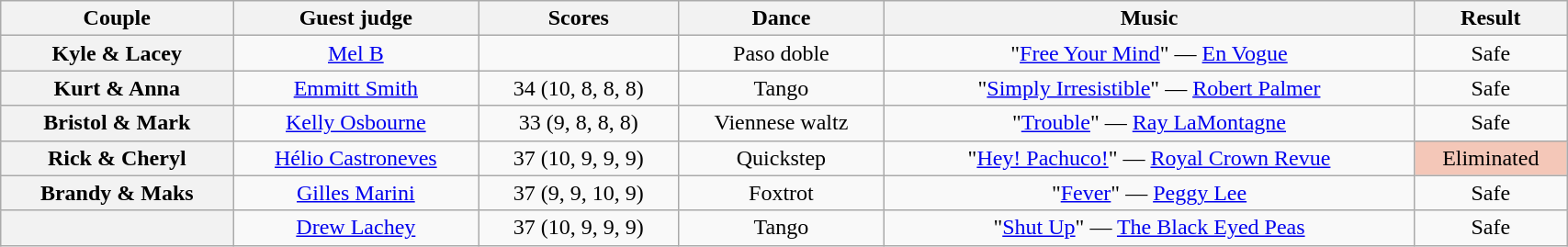<table class="wikitable sortable" style="text-align:center; width:90%">
<tr>
<th scope="col">Couple</th>
<th scope="col" class="unsortable">Guest judge</th>
<th scope="col">Scores</th>
<th scope="col" class="unsortable">Dance</th>
<th scope="col" class="unsortable">Music</th>
<th scope="col" class="unsortable">Result</th>
</tr>
<tr>
<th scope="row">Kyle & Lacey</th>
<td><a href='#'>Mel B</a></td>
<td></td>
<td>Paso doble</td>
<td>"<a href='#'>Free Your Mind</a>" — <a href='#'>En Vogue</a></td>
<td>Safe</td>
</tr>
<tr>
<th scope="row">Kurt & Anna</th>
<td><a href='#'>Emmitt Smith</a></td>
<td>34 (10, 8, 8, 8)</td>
<td>Tango</td>
<td>"<a href='#'>Simply Irresistible</a>" — <a href='#'>Robert Palmer</a></td>
<td>Safe</td>
</tr>
<tr>
<th scope="row">Bristol & Mark</th>
<td><a href='#'>Kelly Osbourne</a></td>
<td>33 (9, 8, 8, 8)</td>
<td>Viennese waltz</td>
<td>"<a href='#'>Trouble</a>" — <a href='#'>Ray LaMontagne</a></td>
<td>Safe</td>
</tr>
<tr>
<th scope="row">Rick & Cheryl</th>
<td><a href='#'>Hélio Castroneves</a></td>
<td>37 (10, 9, 9, 9)</td>
<td>Quickstep</td>
<td>"<a href='#'>Hey! Pachuco!</a>" — <a href='#'>Royal Crown Revue</a></td>
<td bgcolor=f4c7b8>Eliminated</td>
</tr>
<tr>
<th scope="row">Brandy & Maks</th>
<td><a href='#'>Gilles Marini</a></td>
<td>37 (9, 9, 10, 9)</td>
<td>Foxtrot</td>
<td>"<a href='#'>Fever</a>" — <a href='#'>Peggy Lee</a></td>
<td>Safe</td>
</tr>
<tr>
<th scope="row"></th>
<td><a href='#'>Drew Lachey</a></td>
<td>37 (10, 9, 9, 9)</td>
<td>Tango</td>
<td>"<a href='#'>Shut Up</a>" — <a href='#'>The Black Eyed Peas</a></td>
<td>Safe</td>
</tr>
</table>
